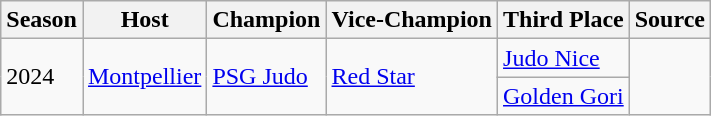<table class="wikitable">
<tr>
<th>Season</th>
<th>Host</th>
<th>Champion</th>
<th>Vice-Champion</th>
<th>Third Place</th>
<th>Source</th>
</tr>
<tr>
<td rowspan="2">2024</td>
<td rowspan="2"> <a href='#'>Montpellier</a></td>
<td rowspan="2"> <a href='#'>PSG Judo</a></td>
<td rowspan="2"> <a href='#'>Red Star</a></td>
<td> <a href='#'>Judo Nice</a></td>
<td rowspan="2"></td>
</tr>
<tr>
<td> <a href='#'>Golden Gori</a></td>
</tr>
</table>
